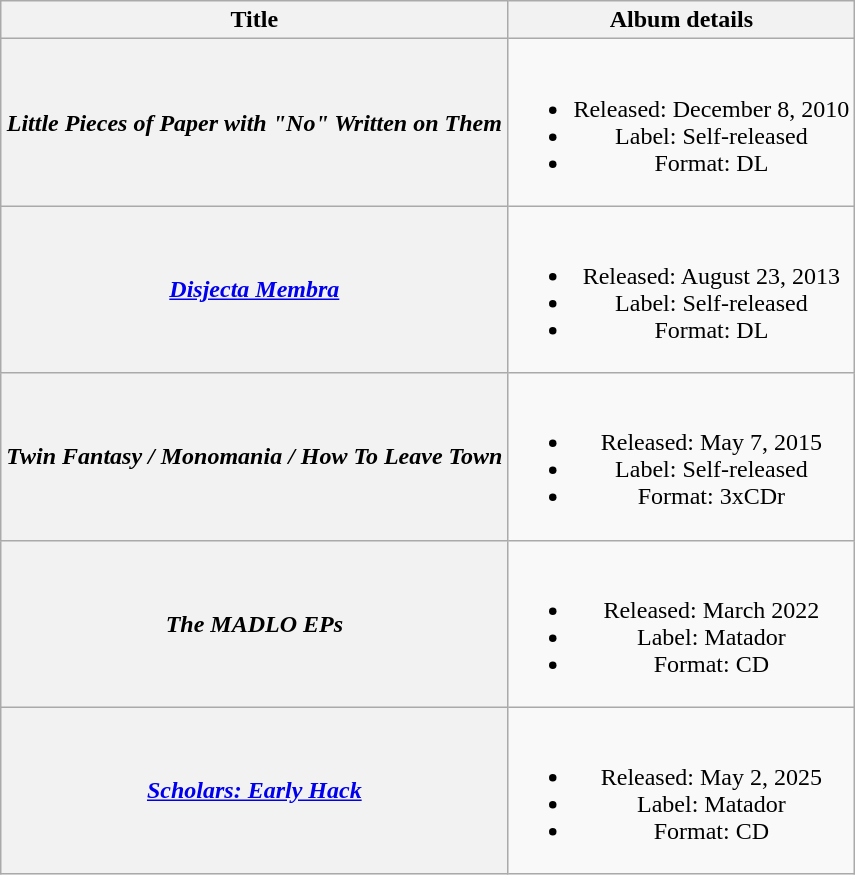<table class="wikitable plainrowheaders" style="text-align:center;">
<tr>
<th scope="col">Title</th>
<th scope="col">Album details</th>
</tr>
<tr>
<th scope="row"><em>Little Pieces of Paper with "No" Written on Them</em></th>
<td><br><ul><li>Released: December 8, 2010</li><li>Label: Self-released</li><li>Format: DL</li></ul></td>
</tr>
<tr>
<th scope="row"><em><a href='#'>Disjecta Membra</a></em></th>
<td><br><ul><li>Released: August 23, 2013</li><li>Label: Self-released</li><li>Format: DL</li></ul></td>
</tr>
<tr>
<th scope="row"><em>Twin Fantasy / Monomania / How To Leave Town</em></th>
<td><br><ul><li>Released: May 7, 2015</li><li>Label: Self-released</li><li>Format: 3xCDr</li></ul></td>
</tr>
<tr>
<th scope="row"><em>The MADLO EPs</em></th>
<td><br><ul><li>Released: March 2022</li><li>Label: Matador </li><li>Format: CD</li></ul></td>
</tr>
<tr>
<th scope="row"><em><a href='#'>Scholars: Early Hack</a></em></th>
<td><br><ul><li>Released: May 2, 2025</li><li>Label: Matador</li><li>Format: CD</li></ul></td>
</tr>
</table>
